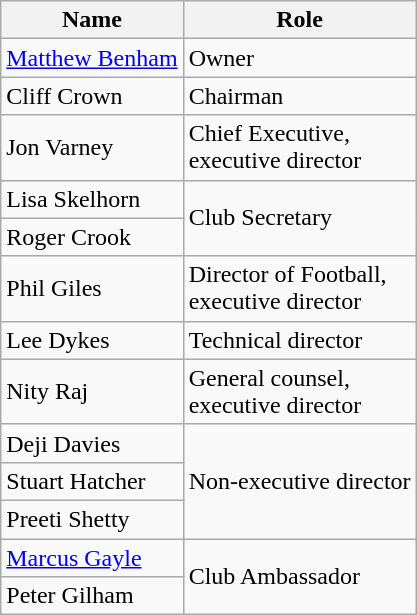<table class="wikitable">
<tr>
<th>Name</th>
<th>Role</th>
</tr>
<tr>
<td><a href='#'>Matthew Benham</a></td>
<td>Owner</td>
</tr>
<tr>
<td>Cliff Crown</td>
<td>Chairman</td>
</tr>
<tr>
<td>Jon Varney</td>
<td>Chief Executive,<br>executive director</td>
</tr>
<tr>
<td>Lisa Skelhorn</td>
<td rowspan="2">Club Secretary</td>
</tr>
<tr>
<td>Roger Crook</td>
</tr>
<tr>
<td>Phil Giles</td>
<td>Director of Football,<br>executive director</td>
</tr>
<tr>
<td>Lee Dykes</td>
<td>Technical director</td>
</tr>
<tr>
<td>Nity Raj</td>
<td>General counsel,<br>executive director</td>
</tr>
<tr>
<td>Deji Davies</td>
<td rowspan="3">Non-executive director</td>
</tr>
<tr>
<td>Stuart Hatcher</td>
</tr>
<tr>
<td>Preeti Shetty</td>
</tr>
<tr>
<td><a href='#'>Marcus Gayle</a></td>
<td rowspan="2">Club Ambassador</td>
</tr>
<tr>
<td>Peter Gilham</td>
</tr>
</table>
